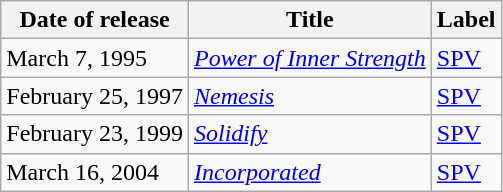<table class="wikitable">
<tr>
<th>Date of release</th>
<th>Title</th>
<th>Label</th>
</tr>
<tr>
<td>March 7, 1995</td>
<td><em><a href='#'>Power of Inner Strength</a></em></td>
<td><a href='#'>SPV</a></td>
</tr>
<tr>
<td>February 25, 1997</td>
<td><em><a href='#'>Nemesis</a></em></td>
<td><a href='#'>SPV</a></td>
</tr>
<tr>
<td>February 23, 1999</td>
<td><em><a href='#'>Solidify</a></em></td>
<td><a href='#'>SPV</a></td>
</tr>
<tr>
<td>March 16, 2004</td>
<td><em><a href='#'>Incorporated</a></em></td>
<td><a href='#'>SPV</a></td>
</tr>
</table>
